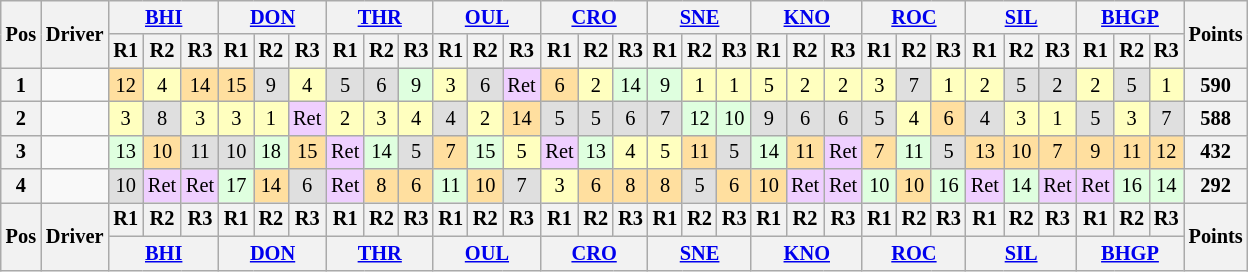<table class="wikitable" style="font-size: 85%; text-align: center;">
<tr>
<th rowspan=2>Pos</th>
<th rowspan=2>Driver</th>
<th colspan=3><a href='#'>BHI</a></th>
<th colspan=3><a href='#'>DON</a></th>
<th colspan=3><a href='#'>THR</a></th>
<th colspan=3><a href='#'>OUL</a></th>
<th colspan=3><a href='#'>CRO</a></th>
<th colspan=3><a href='#'>SNE</a></th>
<th colspan=3><a href='#'>KNO</a></th>
<th colspan=3><a href='#'>ROC</a></th>
<th colspan=3><a href='#'>SIL</a></th>
<th colspan=3><a href='#'>BHGP</a></th>
<th rowspan=2>Points</th>
</tr>
<tr>
<th>R1</th>
<th>R2</th>
<th>R3</th>
<th>R1</th>
<th>R2</th>
<th>R3</th>
<th>R1</th>
<th>R2</th>
<th>R3</th>
<th>R1</th>
<th>R2</th>
<th>R3</th>
<th>R1</th>
<th>R2</th>
<th>R3</th>
<th>R1</th>
<th>R2</th>
<th>R3</th>
<th>R1</th>
<th>R2</th>
<th>R3</th>
<th>R1</th>
<th>R2</th>
<th>R3</th>
<th>R1</th>
<th>R2</th>
<th>R3</th>
<th>R1</th>
<th>R2</th>
<th>R3</th>
</tr>
<tr>
<th>1</th>
<td style="text-align:left" nowrap></td>
<td style="background:#FFDF9F;">12</td>
<td style="background:#FFFFBF;">4</td>
<td style="background:#FFDF9F;">14</td>
<td style="background:#FFDF9F;">15</td>
<td style="background:#DFDFDF;">9</td>
<td style="background:#FFFFBF;">4</td>
<td style="background:#DFDFDF;">5</td>
<td style="background:#DFDFDF;">6</td>
<td style="background:#DFFFDF;">9</td>
<td style="background:#FFFFBF;">3</td>
<td style="background:#DFDFDF;">6</td>
<td style="background:#EFCFFF;">Ret</td>
<td style="background:#FFDF9F;">6</td>
<td style="background:#FFFFBF;">2</td>
<td style="background:#DFFFDF;">14</td>
<td style="background:#DFFFDF;">9</td>
<td style="background:#FFFFBF;">1</td>
<td style="background:#FFFFBF;">1</td>
<td style="background:#FFFFBF;">5</td>
<td style="background:#FFFFBF;">2</td>
<td style="background:#FFFFBF;">2</td>
<td style="background:#FFFFBF;">3</td>
<td style="background:#DFDFDF;">7</td>
<td style="background:#FFFFBF;">1</td>
<td style="background:#FFFFBF;">2</td>
<td style="background:#DFDFDF;">5</td>
<td style="background:#DFDFDF;">2</td>
<td style="background:#FFFFBF;">2</td>
<td style="background:#DFDFDF;">5</td>
<td style="background:#FFFFBF;">1</td>
<th>590</th>
</tr>
<tr>
<th>2</th>
<td style="text-align:left"></td>
<td style="background:#FFFFBF;">3</td>
<td style="background:#DFDFDF;">8</td>
<td style="background:#FFFFBF;">3</td>
<td style="background:#FFFFBF;">3</td>
<td style="background:#FFFFBF;">1</td>
<td style="background:#EFCFFF;">Ret</td>
<td style="background:#FFFFBF;">2</td>
<td style="background:#FFFFBF;">3</td>
<td style="background:#FFFFBF;">4</td>
<td style="background:#DFDFDF;">4</td>
<td style="background:#FFFFBF;">2</td>
<td style="background:#FFDF9F;">14</td>
<td style="background:#DFDFDF;">5</td>
<td style="background:#DFDFDF;">5</td>
<td style="background:#DFDFDF;">6</td>
<td style="background:#DFDFDF;">7</td>
<td style="background:#DFFFDF;">12</td>
<td style="background:#DFFFDF;">10</td>
<td style="background:#DFDFDF;">9</td>
<td style="background:#DFDFDF;">6</td>
<td style="background:#DFDFDF;">6</td>
<td style="background:#DFDFDF;">5</td>
<td style="background:#FFFFBF;">4</td>
<td style="background:#FFDF9F;">6</td>
<td style="background:#DFDFDF;">4</td>
<td style="background:#FFFFBF;">3</td>
<td style="background:#FFFFBF;">1</td>
<td style="background:#DFDFDF;">5</td>
<td style="background:#FFFFBF;">3</td>
<td style="background:#DFDFDF;">7</td>
<th>588</th>
</tr>
<tr>
<th>3</th>
<td style="text-align:left"></td>
<td style="background:#DFFFDF;">13</td>
<td style="background:#FFDF9F;">10</td>
<td style="background:#DFDFDF;">11</td>
<td style="background:#DFDFDF;">10</td>
<td style="background:#DFFFDF;">18</td>
<td style="background:#FFDF9F;">15</td>
<td style="background:#EFCFFF;">Ret</td>
<td style="background:#DFFFDF;">14</td>
<td style="background:#DFDFDF;">5</td>
<td style="background:#FFDF9F;">7</td>
<td style="background:#DFFFDF;">15</td>
<td style="background:#FFFFBF;">5</td>
<td style="background:#EFCFFF;">Ret</td>
<td style="background:#DFFFDF;">13</td>
<td style="background:#FFFFBF;">4</td>
<td style="background:#FFFFBF;">5</td>
<td style="background:#FFDF9F;">11</td>
<td style="background:#DFDFDF;">5</td>
<td style="background:#DFFFDF;">14</td>
<td style="background:#FFDF9F;">11</td>
<td style="background:#EFCFFF;">Ret</td>
<td style="background:#FFDF9F;">7</td>
<td style="background:#DFFFDF;">11</td>
<td style="background:#DFDFDF;">5</td>
<td style="background:#FFDF9F;">13</td>
<td style="background:#FFDF9F;">10</td>
<td style="background:#FFDF9F;">7</td>
<td style="background:#FFDF9F;">9</td>
<td style="background:#FFDF9F;">11</td>
<td style="background:#FFDF9F;">12</td>
<th>432</th>
</tr>
<tr>
<th>4</th>
<td style="text-align:left"></td>
<td style="background:#DFDFDF;">10</td>
<td style="background:#EFCFFF;">Ret</td>
<td style="background:#EFCFFF;">Ret</td>
<td style="background:#DFFFDF;">17</td>
<td style="background:#FFDF9F;">14</td>
<td style="background:#DFDFDF;">6</td>
<td style="background:#EFCFFF;">Ret</td>
<td style="background:#FFDF9F;">8</td>
<td style="background:#FFDF9F;">6</td>
<td style="background:#DFFFDF;">11</td>
<td style="background:#FFDF9F;">10</td>
<td style="background:#DFDFDF;">7</td>
<td style="background:#FFFFBF;">3</td>
<td style="background:#FFDF9F;">6</td>
<td style="background:#FFDF9F;">8</td>
<td style="background:#FFDF9F;">8</td>
<td style="background:#DFDFDF;">5</td>
<td style="background:#FFDF9F;">6</td>
<td style="background:#FFDF9F;">10</td>
<td style="background:#EFCFFF;">Ret</td>
<td style="background:#EFCFFF;">Ret</td>
<td style="background:#DFFFDF;">10</td>
<td style="background:#FFDF9F;">10</td>
<td style="background:#DFFFDF;">16</td>
<td style="background:#EFCFFF;">Ret</td>
<td style="background:#DFFFDF;">14</td>
<td style="background:#EFCFFF;">Ret</td>
<td style="background:#EFCFFF;">Ret</td>
<td style="background:#DFFFDF;">16</td>
<td style="background:#DFFFDF;">14</td>
<th>292</th>
</tr>
<tr>
<th rowspan=2>Pos</th>
<th rowspan=2>Driver</th>
<th>R1</th>
<th>R2</th>
<th>R3</th>
<th>R1</th>
<th>R2</th>
<th>R3</th>
<th>R1</th>
<th>R2</th>
<th>R3</th>
<th>R1</th>
<th>R2</th>
<th>R3</th>
<th>R1</th>
<th>R2</th>
<th>R3</th>
<th>R1</th>
<th>R2</th>
<th>R3</th>
<th>R1</th>
<th>R2</th>
<th>R3</th>
<th>R1</th>
<th>R2</th>
<th>R3</th>
<th>R1</th>
<th>R2</th>
<th>R3</th>
<th>R1</th>
<th>R2</th>
<th>R3</th>
<th rowspan=2>Points</th>
</tr>
<tr>
<th colspan=3><a href='#'>BHI</a></th>
<th colspan=3><a href='#'>DON</a></th>
<th colspan=3><a href='#'>THR</a></th>
<th colspan=3><a href='#'>OUL</a></th>
<th colspan=3><a href='#'>CRO</a></th>
<th colspan=3><a href='#'>SNE</a></th>
<th colspan=3><a href='#'>KNO</a></th>
<th colspan=3><a href='#'>ROC</a></th>
<th colspan=3><a href='#'>SIL</a></th>
<th colspan=3><a href='#'>BHGP</a></th>
</tr>
</table>
